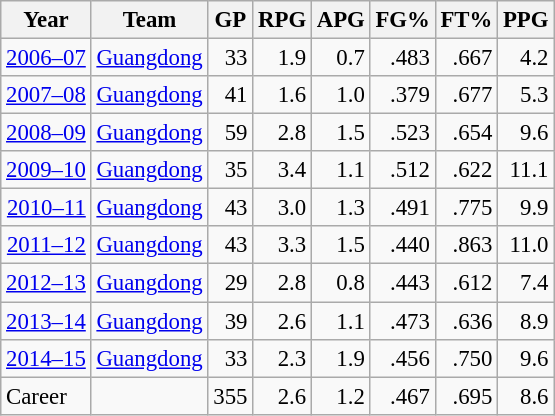<table class="wikitable sortable" style="font-size:95%; text-align:right">
<tr>
<th>Year</th>
<th>Team</th>
<th>GP</th>
<th>RPG</th>
<th>APG</th>
<th>FG%</th>
<th>FT%</th>
<th>PPG</th>
</tr>
<tr>
<td><a href='#'>2006–07</a></td>
<td><a href='#'>Guangdong</a></td>
<td>33</td>
<td>1.9</td>
<td>0.7</td>
<td>.483</td>
<td>.667</td>
<td>4.2</td>
</tr>
<tr>
<td><a href='#'>2007–08</a></td>
<td><a href='#'>Guangdong</a></td>
<td>41</td>
<td>1.6</td>
<td>1.0</td>
<td>.379</td>
<td>.677</td>
<td>5.3</td>
</tr>
<tr>
<td><a href='#'>2008–09</a></td>
<td><a href='#'>Guangdong</a></td>
<td>59</td>
<td>2.8</td>
<td>1.5</td>
<td>.523</td>
<td>.654</td>
<td>9.6</td>
</tr>
<tr>
<td><a href='#'>2009–10</a></td>
<td><a href='#'>Guangdong</a></td>
<td>35</td>
<td>3.4</td>
<td>1.1</td>
<td>.512</td>
<td>.622</td>
<td>11.1</td>
</tr>
<tr>
<td><a href='#'>2010–11</a></td>
<td><a href='#'>Guangdong</a></td>
<td>43</td>
<td>3.0</td>
<td>1.3</td>
<td>.491</td>
<td>.775</td>
<td>9.9</td>
</tr>
<tr>
<td><a href='#'>2011–12</a></td>
<td><a href='#'>Guangdong</a></td>
<td>43</td>
<td>3.3</td>
<td>1.5</td>
<td>.440</td>
<td>.863</td>
<td>11.0</td>
</tr>
<tr>
<td><a href='#'>2012–13</a></td>
<td><a href='#'>Guangdong</a></td>
<td>29</td>
<td>2.8</td>
<td>0.8</td>
<td>.443</td>
<td>.612</td>
<td>7.4</td>
</tr>
<tr>
<td><a href='#'>2013–14</a></td>
<td><a href='#'>Guangdong</a></td>
<td>39</td>
<td>2.6</td>
<td>1.1</td>
<td>.473</td>
<td>.636</td>
<td>8.9</td>
</tr>
<tr>
<td><a href='#'>2014–15</a></td>
<td><a href='#'>Guangdong</a></td>
<td>33</td>
<td>2.3</td>
<td>1.9</td>
<td>.456</td>
<td>.750</td>
<td>9.6</td>
</tr>
<tr>
<td align=left>Career</td>
<td></td>
<td>355</td>
<td>2.6</td>
<td>1.2</td>
<td>.467</td>
<td>.695</td>
<td>8.6</td>
</tr>
</table>
